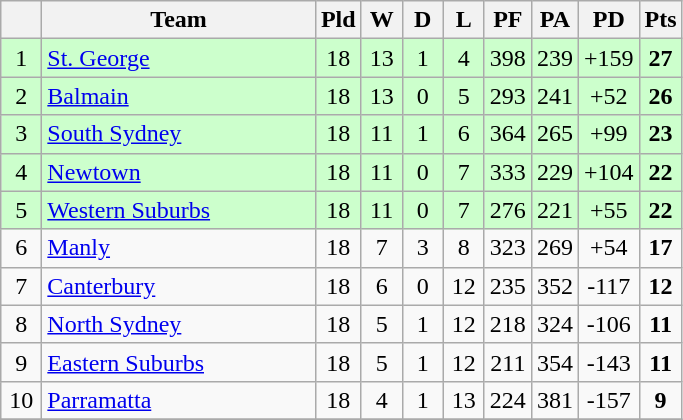<table class="wikitable" style="text-align:center;">
<tr>
<th width=20 abbr="Position×"></th>
<th width=175>Team</th>
<th width=20 abbr="Played">Pld</th>
<th width=20 abbr="Won">W</th>
<th width=20 abbr="Drawn">D</th>
<th width=20 abbr="Lost">L</th>
<th width=20 abbr="Points for">PF</th>
<th width=20 abbr="Points against">PA</th>
<th width=20 abbr="Points difference">PD</th>
<th width=20 abbr="Points">Pts</th>
</tr>
<tr style="background: #ccffcc;">
<td>1</td>
<td style="text-align:left;"> <a href='#'>St. George</a></td>
<td>18</td>
<td>13</td>
<td>1</td>
<td>4</td>
<td>398</td>
<td>239</td>
<td>+159</td>
<td><strong>27</strong></td>
</tr>
<tr style="background: #ccffcc;">
<td>2</td>
<td style="text-align:left;"> <a href='#'>Balmain</a></td>
<td>18</td>
<td>13</td>
<td>0</td>
<td>5</td>
<td>293</td>
<td>241</td>
<td>+52</td>
<td><strong>26</strong></td>
</tr>
<tr style="background: #ccffcc;">
<td>3</td>
<td style="text-align:left;"> <a href='#'>South Sydney</a></td>
<td>18</td>
<td>11</td>
<td>1</td>
<td>6</td>
<td>364</td>
<td>265</td>
<td>+99</td>
<td><strong>23</strong></td>
</tr>
<tr style="background: #ccffcc;">
<td>4</td>
<td style="text-align:left;"> <a href='#'>Newtown</a></td>
<td>18</td>
<td>11</td>
<td>0</td>
<td>7</td>
<td>333</td>
<td>229</td>
<td>+104</td>
<td><strong>22</strong></td>
</tr>
<tr style="background: #ccffcc;">
<td>5</td>
<td style="text-align:left;"> <a href='#'>Western Suburbs</a></td>
<td>18</td>
<td>11</td>
<td>0</td>
<td>7</td>
<td>276</td>
<td>221</td>
<td>+55</td>
<td><strong>22</strong></td>
</tr>
<tr>
<td>6</td>
<td style="text-align:left;"> <a href='#'>Manly</a></td>
<td>18</td>
<td>7</td>
<td>3</td>
<td>8</td>
<td>323</td>
<td>269</td>
<td>+54</td>
<td><strong>17</strong></td>
</tr>
<tr>
<td>7</td>
<td style="text-align:left;"> <a href='#'>Canterbury</a></td>
<td>18</td>
<td>6</td>
<td>0</td>
<td>12</td>
<td>235</td>
<td>352</td>
<td>-117</td>
<td><strong>12</strong></td>
</tr>
<tr>
<td>8</td>
<td style="text-align:left;"> <a href='#'>North Sydney</a></td>
<td>18</td>
<td>5</td>
<td>1</td>
<td>12</td>
<td>218</td>
<td>324</td>
<td>-106</td>
<td><strong>11</strong></td>
</tr>
<tr>
<td>9</td>
<td style="text-align:left;"> <a href='#'>Eastern Suburbs</a></td>
<td>18</td>
<td>5</td>
<td>1</td>
<td>12</td>
<td>211</td>
<td>354</td>
<td>-143</td>
<td><strong>11</strong></td>
</tr>
<tr>
<td>10</td>
<td style="text-align:left;"> <a href='#'>Parramatta</a></td>
<td>18</td>
<td>4</td>
<td>1</td>
<td>13</td>
<td>224</td>
<td>381</td>
<td>-157</td>
<td><strong>9</strong></td>
</tr>
<tr>
</tr>
</table>
